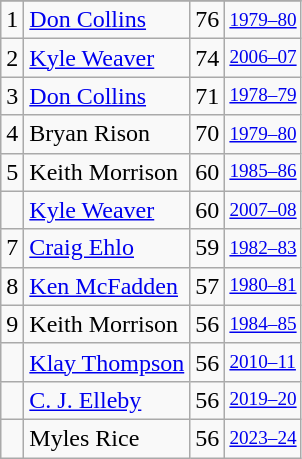<table class="wikitable">
<tr>
</tr>
<tr>
<td>1</td>
<td><a href='#'>Don Collins</a></td>
<td>76</td>
<td style="font-size:80%;"><a href='#'>1979–80</a></td>
</tr>
<tr>
<td>2</td>
<td><a href='#'>Kyle Weaver</a></td>
<td>74</td>
<td style="font-size:80%;"><a href='#'>2006–07</a></td>
</tr>
<tr>
<td>3</td>
<td><a href='#'>Don Collins</a></td>
<td>71</td>
<td style="font-size:80%;"><a href='#'>1978–79</a></td>
</tr>
<tr>
<td>4</td>
<td>Bryan Rison</td>
<td>70</td>
<td style="font-size:80%;"><a href='#'>1979–80</a></td>
</tr>
<tr>
<td>5</td>
<td>Keith Morrison</td>
<td>60</td>
<td style="font-size:80%;"><a href='#'>1985–86</a></td>
</tr>
<tr>
<td></td>
<td><a href='#'>Kyle Weaver</a></td>
<td>60</td>
<td style="font-size:80%;"><a href='#'>2007–08</a></td>
</tr>
<tr>
<td>7</td>
<td><a href='#'>Craig Ehlo</a></td>
<td>59</td>
<td style="font-size:80%;"><a href='#'>1982–83</a></td>
</tr>
<tr>
<td>8</td>
<td><a href='#'>Ken McFadden</a></td>
<td>57</td>
<td style="font-size:80%;"><a href='#'>1980–81</a></td>
</tr>
<tr>
<td>9</td>
<td>Keith Morrison</td>
<td>56</td>
<td style="font-size:80%;"><a href='#'>1984–85</a></td>
</tr>
<tr>
<td></td>
<td><a href='#'>Klay Thompson</a></td>
<td>56</td>
<td style="font-size:80%;"><a href='#'>2010–11</a></td>
</tr>
<tr>
<td></td>
<td><a href='#'>C. J. Elleby</a></td>
<td>56</td>
<td style="font-size:80%;"><a href='#'>2019–20</a></td>
</tr>
<tr>
<td></td>
<td>Myles Rice</td>
<td>56</td>
<td style="font-size:80%;"><a href='#'>2023–24</a></td>
</tr>
</table>
